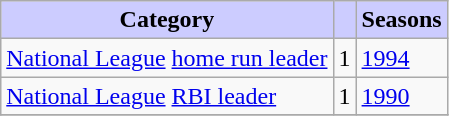<table class="wikitable">
<tr>
<th style="background:#ccf;">Category</th>
<th style="background:#ccf;"></th>
<th style="background:#ccf;">Seasons</th>
</tr>
<tr>
<td><a href='#'>National League</a> <a href='#'>home run leader</a></td>
<td style="text-align:center;">1</td>
<td><a href='#'>1994</a></td>
</tr>
<tr>
<td><a href='#'>National League</a> <a href='#'>RBI leader</a></td>
<td style="text-align:center;">1</td>
<td><a href='#'>1990</a></td>
</tr>
<tr>
</tr>
</table>
